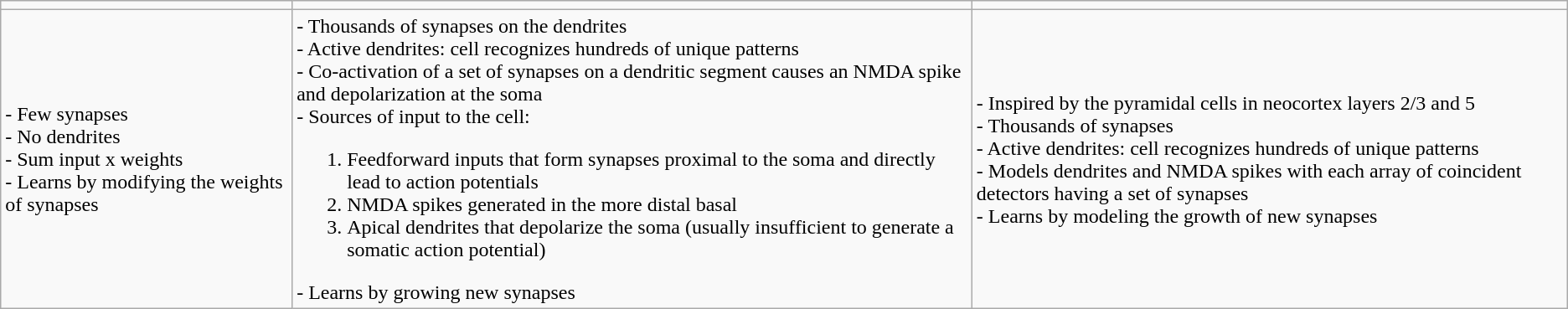<table class="wikitable">
<tr>
<td></td>
<td></td>
<td></td>
</tr>
<tr>
<td>- Few synapses<br>- No dendrites<br>- Sum input x weights<br>- Learns by modifying the weights of synapses</td>
<td>- Thousands of synapses on the dendrites<br>- Active dendrites: cell recognizes hundreds of unique patterns<br>- Co-activation of a set of synapses on a dendritic segment causes an NMDA spike and depolarization at the soma<br>- Sources of input to the cell:<ol><li>Feedforward inputs that form synapses proximal to the soma and directly lead to action potentials</li><li>NMDA spikes generated in the more distal basal</li><li>Apical dendrites that depolarize the soma (usually insufficient to generate a somatic action potential)</li></ol>- Learns by growing new synapses</td>
<td>- Inspired by the pyramidal cells in neocortex layers 2/3 and 5<br>- Thousands of synapses<br>- Active dendrites: cell recognizes hundreds of unique patterns<br>- Models dendrites and NMDA spikes with each array of coincident detectors having a set of synapses<br>- Learns by modeling the growth of new synapses</td>
</tr>
</table>
